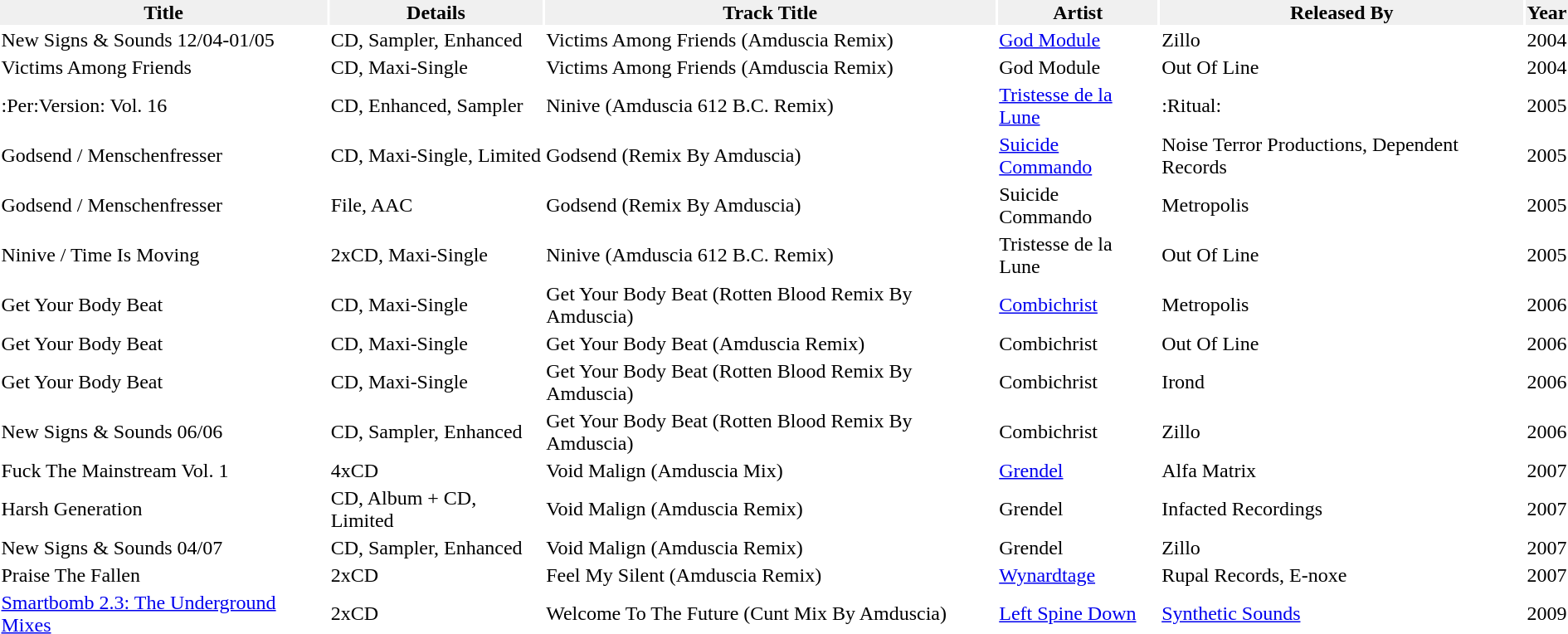<table>
<tr style="text-align:center; background:#f0f0f0;">
<td><strong>Title</strong></td>
<td><strong>Details</strong></td>
<td><strong>Track Title</strong></td>
<td><strong>Artist</strong></td>
<td><strong>Released By</strong></td>
<td><strong>Year</strong></td>
</tr>
<tr>
<td>New Signs & Sounds 12/04-01/05</td>
<td>CD, Sampler, Enhanced</td>
<td>Victims Among Friends (Amduscia Remix)</td>
<td><a href='#'>God Module</a></td>
<td>Zillo</td>
<td>2004</td>
</tr>
<tr>
<td>Victims Among Friends</td>
<td>CD, Maxi-Single</td>
<td>Victims Among Friends (Amduscia Remix)</td>
<td>God Module</td>
<td>Out Of Line</td>
<td>2004</td>
</tr>
<tr>
<td>:Per:Version: Vol. 16</td>
<td>CD, Enhanced, Sampler</td>
<td>Ninive (Amduscia 612 B.C. Remix)</td>
<td><a href='#'>Tristesse de la Lune</a></td>
<td>:Ritual:</td>
<td>2005</td>
</tr>
<tr>
<td>Godsend / Menschenfresser</td>
<td>CD, Maxi-Single, Limited</td>
<td>Godsend (Remix By Amduscia)</td>
<td><a href='#'>Suicide Commando</a></td>
<td>Noise Terror Productions, Dependent Records</td>
<td>2005</td>
</tr>
<tr>
<td>Godsend / Menschenfresser</td>
<td>File, AAC</td>
<td>Godsend (Remix By Amduscia)</td>
<td>Suicide Commando</td>
<td>Metropolis</td>
<td>2005</td>
</tr>
<tr>
<td>Ninive / Time Is Moving</td>
<td>2xCD, Maxi-Single</td>
<td>Ninive (Amduscia 612 B.C. Remix)</td>
<td>Tristesse de la Lune</td>
<td>Out Of Line</td>
<td>2005</td>
</tr>
<tr>
<td>Get Your Body Beat</td>
<td>CD, Maxi-Single</td>
<td>Get Your Body Beat (Rotten Blood Remix By Amduscia)</td>
<td><a href='#'>Combichrist</a></td>
<td>Metropolis</td>
<td>2006</td>
</tr>
<tr>
<td>Get Your Body Beat</td>
<td>CD, Maxi-Single</td>
<td>Get Your Body Beat (Amduscia Remix)</td>
<td>Combichrist</td>
<td>Out Of Line</td>
<td>2006</td>
</tr>
<tr>
<td>Get Your Body Beat</td>
<td>CD, Maxi-Single</td>
<td>Get Your Body Beat (Rotten Blood Remix By Amduscia)</td>
<td>Combichrist</td>
<td>Irond</td>
<td>2006</td>
</tr>
<tr>
<td>New Signs & Sounds 06/06</td>
<td>CD, Sampler, Enhanced</td>
<td>Get Your Body Beat (Rotten Blood Remix By Amduscia)</td>
<td>Combichrist</td>
<td>Zillo</td>
<td>2006</td>
</tr>
<tr>
<td>Fuck The Mainstream Vol. 1</td>
<td>4xCD</td>
<td>Void Malign (Amduscia Mix)</td>
<td><a href='#'>Grendel</a></td>
<td>Alfa Matrix</td>
<td>2007</td>
</tr>
<tr>
<td>Harsh Generation</td>
<td>CD, Album + CD, Limited</td>
<td>Void Malign (Amduscia Remix)</td>
<td>Grendel</td>
<td>Infacted Recordings</td>
<td>2007</td>
</tr>
<tr>
<td>New Signs & Sounds 04/07</td>
<td>CD, Sampler, Enhanced</td>
<td>Void Malign (Amduscia Remix)</td>
<td>Grendel</td>
<td>Zillo</td>
<td>2007</td>
</tr>
<tr>
<td>Praise The Fallen</td>
<td>2xCD</td>
<td>Feel My Silent (Amduscia Remix)</td>
<td><a href='#'>Wynardtage</a></td>
<td>Rupal Records, E-noxe</td>
<td>2007</td>
</tr>
<tr>
<td><a href='#'>Smartbomb 2.3: The Underground Mixes</a></td>
<td>2xCD</td>
<td>Welcome To The Future (Cunt Mix By Amduscia)</td>
<td><a href='#'>Left Spine Down</a></td>
<td><a href='#'>Synthetic Sounds</a></td>
<td>2009</td>
</tr>
<tr>
<td></td>
</tr>
</table>
